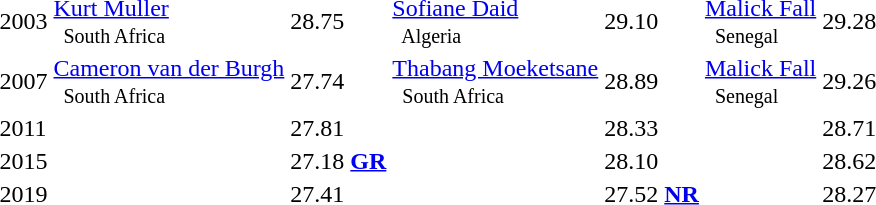<table>
<tr>
<td>2003</td>
<td><a href='#'>Kurt Muller</a> <small><br>    South Africa </small></td>
<td>28.75</td>
<td><a href='#'>Sofiane Daid</a> <small><br>    Algeria </small></td>
<td>29.10</td>
<td><a href='#'>Malick Fall</a> <small><br>    Senegal </small></td>
<td>29.28</td>
</tr>
<tr>
<td>2007</td>
<td><a href='#'>Cameron van der Burgh</a> <small><br>   South Africa</small></td>
<td>27.74</td>
<td><a href='#'>Thabang Moeketsane</a> <small><br>   South Africa</small></td>
<td>28.89</td>
<td><a href='#'>Malick Fall</a> <small><br>   Senegal</small></td>
<td>29.26</td>
</tr>
<tr>
<td>2011</td>
<td></td>
<td>27.81</td>
<td></td>
<td>28.33</td>
<td></td>
<td>28.71</td>
</tr>
<tr>
<td>2015<br></td>
<td></td>
<td>27.18 <strong><a href='#'>GR</a></strong></td>
<td></td>
<td>28.10</td>
<td></td>
<td>28.62</td>
</tr>
<tr>
<td>2019<br></td>
<td></td>
<td>27.41</td>
<td></td>
<td>27.52 <strong><a href='#'>NR</a></strong></td>
<td></td>
<td>28.27</td>
</tr>
</table>
